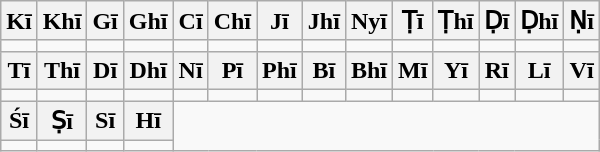<table class="wikitable">
<tr>
<th>Kī</th>
<th>Khī</th>
<th>Gī</th>
<th>Ghī</th>
<th>Cī</th>
<th>Chī</th>
<th>Jī</th>
<th>Jhī</th>
<th>Nyī</th>
<th>Ṭī</th>
<th>Ṭhī</th>
<th>Ḍī</th>
<th>Ḍhī</th>
<th>Ṇī</th>
</tr>
<tr>
<td></td>
<td></td>
<td></td>
<td></td>
<td></td>
<td></td>
<td></td>
<td></td>
<td></td>
<td></td>
<td></td>
<td></td>
<td></td>
<td></td>
</tr>
<tr>
<th>Tī</th>
<th>Thī</th>
<th>Dī</th>
<th>Dhī</th>
<th>Nī</th>
<th>Pī</th>
<th>Phī</th>
<th>Bī</th>
<th>Bhī</th>
<th>Mī</th>
<th>Yī</th>
<th>Rī</th>
<th>Lī</th>
<th>Vī</th>
</tr>
<tr>
<td></td>
<td></td>
<td></td>
<td></td>
<td></td>
<td></td>
<td></td>
<td></td>
<td></td>
<td></td>
<td></td>
<td></td>
<td></td>
<td></td>
</tr>
<tr>
<th>Śī</th>
<th>Ṣī</th>
<th>Sī</th>
<th>Hī</th>
</tr>
<tr>
<td></td>
<td></td>
<td></td>
<td></td>
</tr>
</table>
